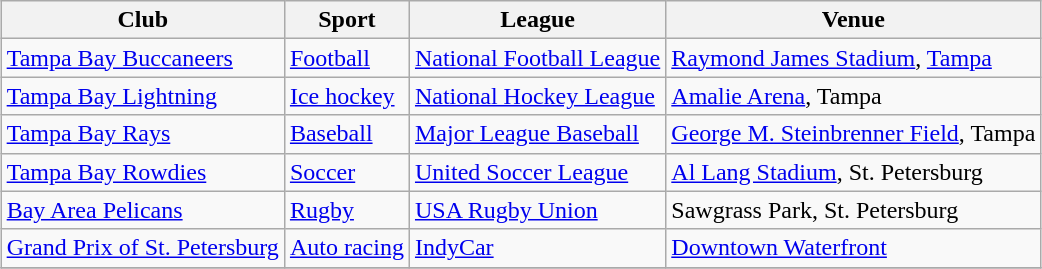<table class="wikitable" style="margin:1em auto;">
<tr>
<th>Club</th>
<th>Sport</th>
<th>League</th>
<th>Venue</th>
</tr>
<tr>
<td><a href='#'>Tampa Bay Buccaneers</a></td>
<td><a href='#'>Football</a></td>
<td><a href='#'>National Football League</a></td>
<td><a href='#'>Raymond James Stadium</a>, <a href='#'>Tampa</a></td>
</tr>
<tr>
<td><a href='#'>Tampa Bay Lightning</a></td>
<td><a href='#'>Ice hockey</a></td>
<td><a href='#'>National Hockey League</a></td>
<td><a href='#'>Amalie Arena</a>, Tampa</td>
</tr>
<tr>
<td><a href='#'>Tampa Bay Rays</a></td>
<td><a href='#'>Baseball</a></td>
<td><a href='#'>Major League Baseball</a></td>
<td><a href='#'>George M. Steinbrenner Field</a>, Tampa</td>
</tr>
<tr>
<td><a href='#'>Tampa Bay Rowdies</a></td>
<td><a href='#'>Soccer</a></td>
<td><a href='#'>United Soccer League</a></td>
<td><a href='#'>Al Lang Stadium</a>, St. Petersburg</td>
</tr>
<tr>
<td><a href='#'>Bay Area Pelicans</a></td>
<td><a href='#'>Rugby</a></td>
<td><a href='#'>USA Rugby Union</a></td>
<td>Sawgrass Park, St. Petersburg</td>
</tr>
<tr>
<td><a href='#'>Grand Prix of St. Petersburg</a></td>
<td><a href='#'>Auto racing</a></td>
<td><a href='#'>IndyCar</a></td>
<td><a href='#'>Downtown Waterfront</a></td>
</tr>
<tr>
</tr>
</table>
